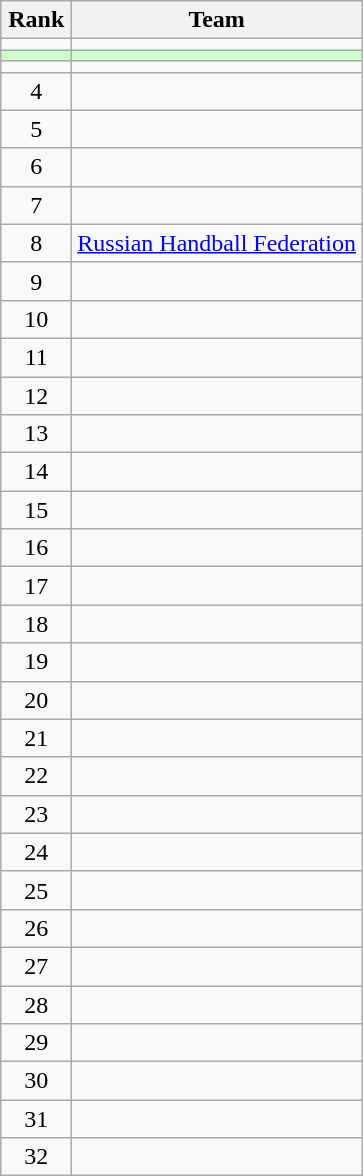<table class="wikitable">
<tr>
<th style="width: 40px;">Rank</th>
<th>Team</th>
</tr>
<tr>
<td style="text-align: center;"></td>
<td></td>
</tr>
<tr style="background: #CCFFCC;">
<td style="text-align: center;"></td>
<td></td>
</tr>
<tr>
<td style="text-align: center;"></td>
<td></td>
</tr>
<tr>
<td style="text-align: center;">4</td>
<td></td>
</tr>
<tr>
<td style="text-align: center;">5</td>
<td></td>
</tr>
<tr>
<td style="text-align: center;">6</td>
<td></td>
</tr>
<tr>
<td style="text-align: center;">7</td>
<td></td>
</tr>
<tr>
<td style="text-align: center;">8</td>
<td><a href='#'>Russian Handball Federation</a></td>
</tr>
<tr>
<td style="text-align: center;">9</td>
<td></td>
</tr>
<tr>
<td style="text-align: center;">10</td>
<td></td>
</tr>
<tr>
<td style="text-align: center;">11</td>
<td></td>
</tr>
<tr>
<td style="text-align: center;">12</td>
<td></td>
</tr>
<tr>
<td style="text-align: center;">13</td>
<td></td>
</tr>
<tr>
<td style="text-align: center;">14</td>
<td></td>
</tr>
<tr>
<td style="text-align: center;">15</td>
<td></td>
</tr>
<tr>
<td style="text-align: center;">16</td>
<td></td>
</tr>
<tr>
<td style="text-align: center;">17</td>
<td></td>
</tr>
<tr>
<td style="text-align: center;">18</td>
<td></td>
</tr>
<tr>
<td style="text-align: center;">19</td>
<td></td>
</tr>
<tr>
<td style="text-align: center;">20</td>
<td></td>
</tr>
<tr>
<td style="text-align: center;">21</td>
<td></td>
</tr>
<tr>
<td style="text-align: center;">22</td>
<td></td>
</tr>
<tr>
<td style="text-align: center;">23</td>
<td></td>
</tr>
<tr>
<td style="text-align: center;">24</td>
<td></td>
</tr>
<tr>
<td style="text-align: center;">25</td>
<td></td>
</tr>
<tr>
<td style="text-align: center;">26</td>
<td></td>
</tr>
<tr>
<td style="text-align: center;">27</td>
<td></td>
</tr>
<tr>
<td style="text-align: center;">28</td>
<td></td>
</tr>
<tr>
<td style="text-align: center;">29</td>
<td></td>
</tr>
<tr>
<td style="text-align: center;">30</td>
<td></td>
</tr>
<tr>
<td style="text-align: center;">31</td>
<td></td>
</tr>
<tr>
<td style="text-align: center;">32</td>
<td></td>
</tr>
</table>
